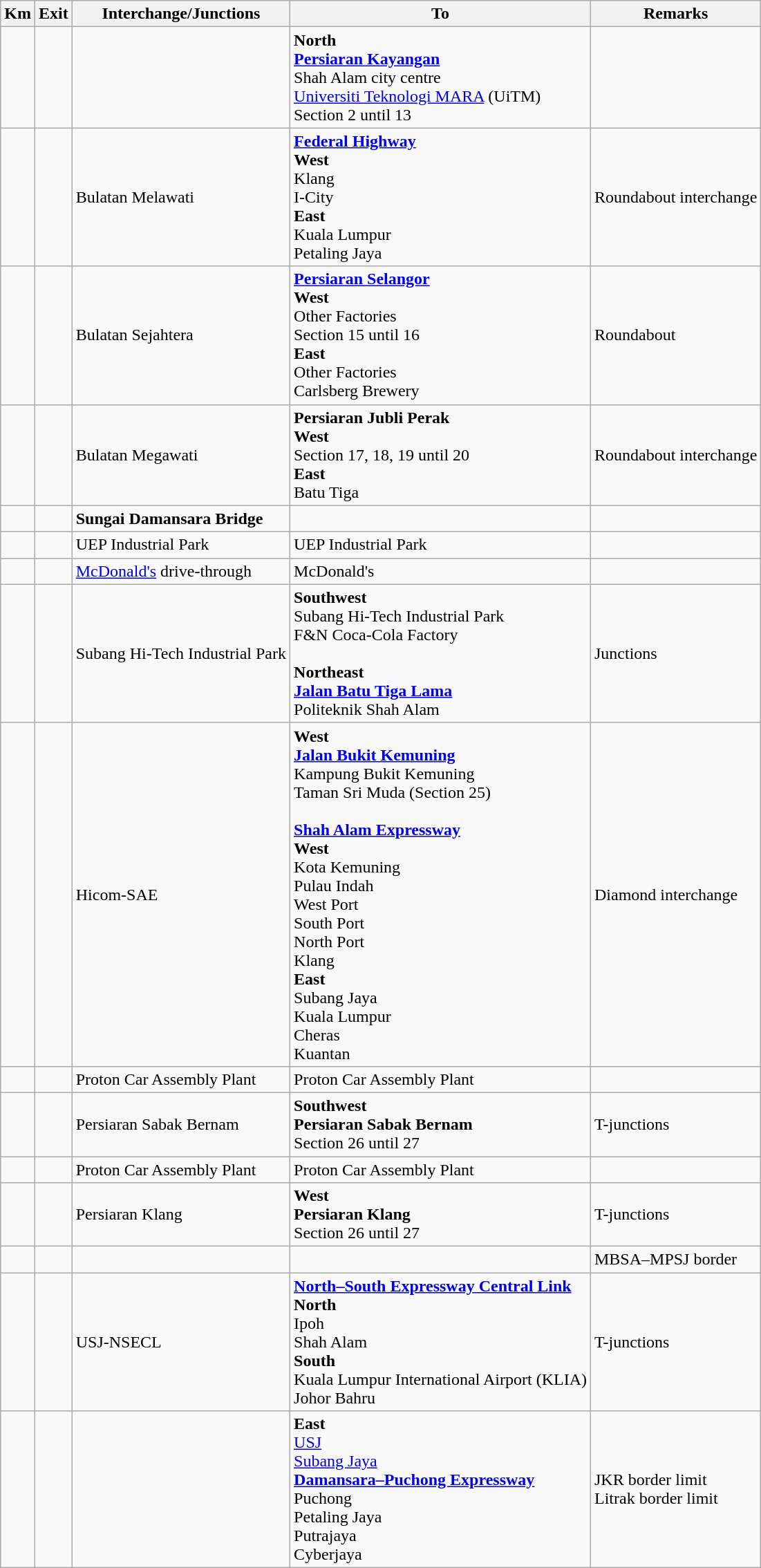<table class="wikitable">
<tr>
<th>Km</th>
<th>Exit</th>
<th>Interchange/Junctions</th>
<th>To</th>
<th>Remarks</th>
</tr>
<tr>
<td></td>
<td></td>
<td></td>
<td><strong>North</strong><br> <strong><a href='#'>Persiaran Kayangan</a></strong><br>Shah Alam city centre<br><a href='#'>Universiti Teknologi MARA</a> (UiTM)<br>Section 2 until 13</td>
<td></td>
</tr>
<tr>
<td></td>
<td></td>
<td>Bulatan Melawati</td>
<td><strong><a href='#'>Federal Highway</a></strong><br><strong>West</strong><br>Klang<br>I-City <br><strong>East</strong><br>Kuala Lumpur<br>Petaling Jaya</td>
<td>Roundabout interchange</td>
</tr>
<tr>
<td></td>
<td></td>
<td>Bulatan Sejahtera</td>
<td> <strong><a href='#'>Persiaran Selangor</a></strong><br><strong>West</strong><br>Other Factories<br>Section 15 until 16<br><strong>East</strong><br>Other Factories<br>Carlsberg Brewery</td>
<td>Roundabout</td>
</tr>
<tr>
<td></td>
<td></td>
<td>Bulatan Megawati</td>
<td> <strong>Persiaran Jubli Perak</strong><br><strong>West</strong><br>Section 17, 18, 19 until 20<br><strong>East</strong><br>Batu Tiga</td>
<td>Roundabout interchange</td>
</tr>
<tr>
<td></td>
<td></td>
<td><strong>Sungai Damansara Bridge</strong></td>
<td></td>
<td></td>
</tr>
<tr>
<td></td>
<td></td>
<td>UEP Industrial Park</td>
<td>UEP Industrial Park</td>
<td></td>
</tr>
<tr>
<td></td>
<td></td>
<td><a href='#'>McDonald's</a> drive-through</td>
<td>McDonald's</td>
<td></td>
</tr>
<tr>
<td></td>
<td></td>
<td>Subang Hi-Tech Industrial Park</td>
<td><strong>Southwest</strong><br>Subang Hi-Tech Industrial Park<br>F&N Coca-Cola Factory<br><br><strong>Northeast</strong><br> <strong><a href='#'>Jalan Batu Tiga Lama</a></strong><br>Politeknik Shah Alam</td>
<td>Junctions</td>
</tr>
<tr>
<td></td>
<td></td>
<td>Hicom-SAE</td>
<td><strong>West</strong><br> <strong><a href='#'>Jalan Bukit Kemuning</a></strong><br>Kampung Bukit Kemuning<br>Taman Sri Muda (Section 25)<br><br><strong><a href='#'>Shah Alam Expressway</a></strong><br><strong>West</strong><br>Kota Kemuning<br>Pulau Indah<br>West Port<br>South Port<br>North Port<br>Klang<br><strong>East</strong><br>Subang Jaya<br>Kuala Lumpur<br>Cheras<br>Kuantan</td>
<td>Diamond interchange</td>
</tr>
<tr>
<td></td>
<td></td>
<td>Proton Car Assembly Plant</td>
<td>Proton Car Assembly Plant</td>
<td></td>
</tr>
<tr>
<td></td>
<td></td>
<td>Persiaran Sabak Bernam</td>
<td><strong>Southwest</strong><br><strong>Persiaran Sabak Bernam</strong><br>Section 26 until 27</td>
<td>T-junctions</td>
</tr>
<tr>
<td></td>
<td></td>
<td>Proton Car Assembly Plant</td>
<td>Proton Car Assembly Plant</td>
<td></td>
</tr>
<tr>
<td></td>
<td></td>
<td>Persiaran Klang</td>
<td><strong>West</strong><br><strong>Persiaran Klang</strong><br>Section 26 until 27</td>
<td>T-junctions</td>
</tr>
<tr>
<td></td>
<td></td>
<td></td>
<td></td>
<td>MBSA–MPSJ border</td>
</tr>
<tr>
<td></td>
<td></td>
<td>USJ-NSECL</td>
<td> <strong><a href='#'>North–South Expressway Central Link</a></strong><br><strong>North</strong><br>Ipoh<br>Shah Alam<br><strong>South</strong><br>Kuala Lumpur International Airport (KLIA)<br>Johor Bahru</td>
<td>T-junctions</td>
</tr>
<tr>
<td></td>
<td></td>
<td></td>
<td><strong>East</strong><br><a href='#'>USJ</a><br><a href='#'>Subang Jaya</a><br><strong><a href='#'>Damansara–Puchong Expressway</a></strong><br>Puchong<br>Petaling Jaya<br>Putrajaya<br>Cyberjaya</td>
<td>JKR border limit<br>Litrak border limit</td>
</tr>
</table>
